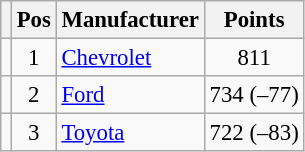<table class="wikitable" style="font-size: 95%;">
<tr>
<th></th>
<th>Pos</th>
<th>Manufacturer</th>
<th>Points</th>
</tr>
<tr>
<td align="left"></td>
<td style="text-align:center;">1</td>
<td><a href='#'>Chevrolet</a></td>
<td style="text-align:center;">811</td>
</tr>
<tr>
<td align="left"></td>
<td style="text-align:center;">2</td>
<td><a href='#'>Ford</a></td>
<td style="text-align:center;">734 (–77)</td>
</tr>
<tr>
<td align="left"></td>
<td style="text-align:center;">3</td>
<td><a href='#'>Toyota</a></td>
<td style="text-align:center;">722 (–83)</td>
</tr>
</table>
